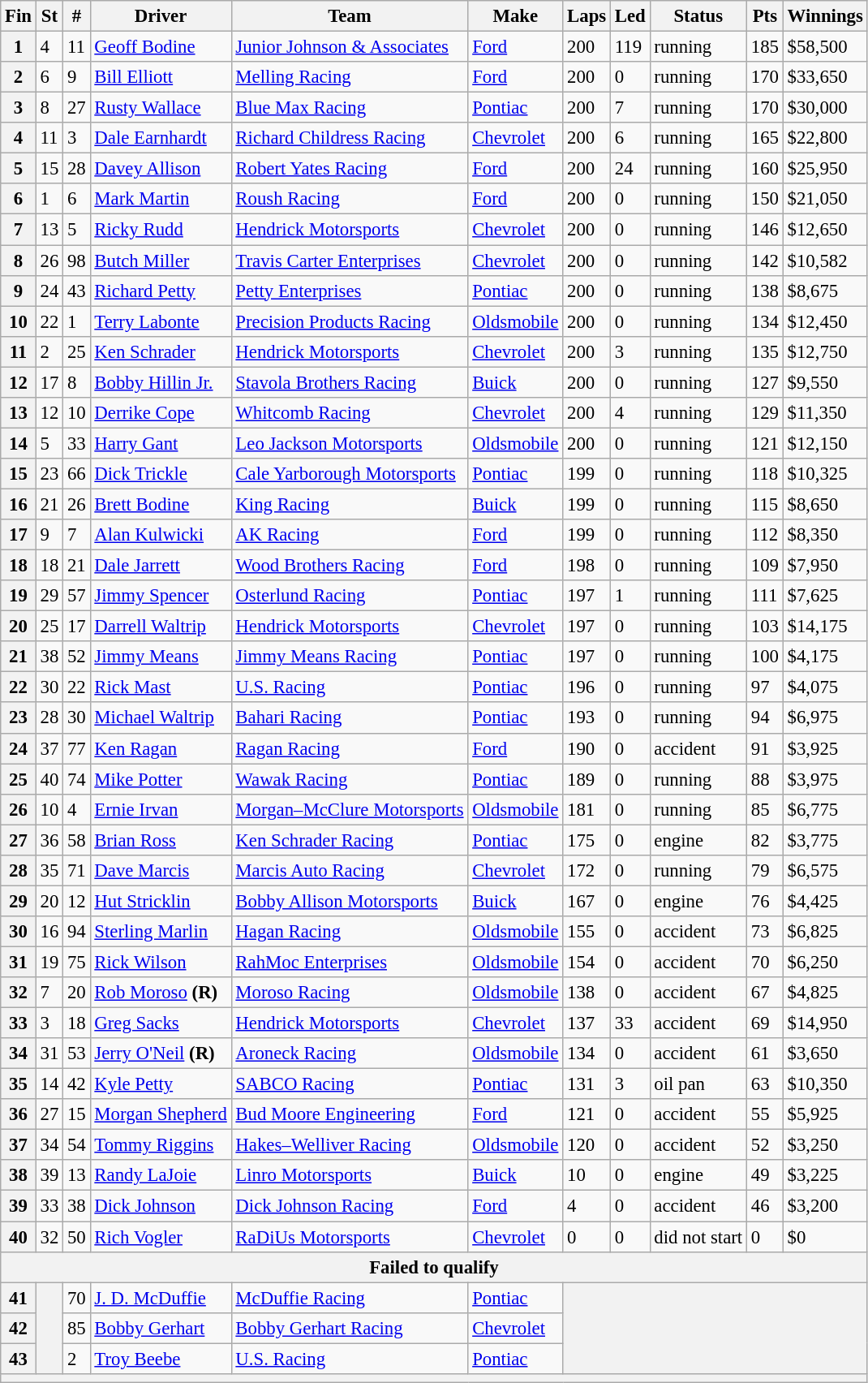<table class="wikitable" style="font-size:95%">
<tr>
<th>Fin</th>
<th>St</th>
<th>#</th>
<th>Driver</th>
<th>Team</th>
<th>Make</th>
<th>Laps</th>
<th>Led</th>
<th>Status</th>
<th>Pts</th>
<th>Winnings</th>
</tr>
<tr>
<th>1</th>
<td>4</td>
<td>11</td>
<td><a href='#'>Geoff Bodine</a></td>
<td><a href='#'>Junior Johnson & Associates</a></td>
<td><a href='#'>Ford</a></td>
<td>200</td>
<td>119</td>
<td>running</td>
<td>185</td>
<td>$58,500</td>
</tr>
<tr>
<th>2</th>
<td>6</td>
<td>9</td>
<td><a href='#'>Bill Elliott</a></td>
<td><a href='#'>Melling Racing</a></td>
<td><a href='#'>Ford</a></td>
<td>200</td>
<td>0</td>
<td>running</td>
<td>170</td>
<td>$33,650</td>
</tr>
<tr>
<th>3</th>
<td>8</td>
<td>27</td>
<td><a href='#'>Rusty Wallace</a></td>
<td><a href='#'>Blue Max Racing</a></td>
<td><a href='#'>Pontiac</a></td>
<td>200</td>
<td>7</td>
<td>running</td>
<td>170</td>
<td>$30,000</td>
</tr>
<tr>
<th>4</th>
<td>11</td>
<td>3</td>
<td><a href='#'>Dale Earnhardt</a></td>
<td><a href='#'>Richard Childress Racing</a></td>
<td><a href='#'>Chevrolet</a></td>
<td>200</td>
<td>6</td>
<td>running</td>
<td>165</td>
<td>$22,800</td>
</tr>
<tr>
<th>5</th>
<td>15</td>
<td>28</td>
<td><a href='#'>Davey Allison</a></td>
<td><a href='#'>Robert Yates Racing</a></td>
<td><a href='#'>Ford</a></td>
<td>200</td>
<td>24</td>
<td>running</td>
<td>160</td>
<td>$25,950</td>
</tr>
<tr>
<th>6</th>
<td>1</td>
<td>6</td>
<td><a href='#'>Mark Martin</a></td>
<td><a href='#'>Roush Racing</a></td>
<td><a href='#'>Ford</a></td>
<td>200</td>
<td>0</td>
<td>running</td>
<td>150</td>
<td>$21,050</td>
</tr>
<tr>
<th>7</th>
<td>13</td>
<td>5</td>
<td><a href='#'>Ricky Rudd</a></td>
<td><a href='#'>Hendrick Motorsports</a></td>
<td><a href='#'>Chevrolet</a></td>
<td>200</td>
<td>0</td>
<td>running</td>
<td>146</td>
<td>$12,650</td>
</tr>
<tr>
<th>8</th>
<td>26</td>
<td>98</td>
<td><a href='#'>Butch Miller</a></td>
<td><a href='#'>Travis Carter Enterprises</a></td>
<td><a href='#'>Chevrolet</a></td>
<td>200</td>
<td>0</td>
<td>running</td>
<td>142</td>
<td>$10,582</td>
</tr>
<tr>
<th>9</th>
<td>24</td>
<td>43</td>
<td><a href='#'>Richard Petty</a></td>
<td><a href='#'>Petty Enterprises</a></td>
<td><a href='#'>Pontiac</a></td>
<td>200</td>
<td>0</td>
<td>running</td>
<td>138</td>
<td>$8,675</td>
</tr>
<tr>
<th>10</th>
<td>22</td>
<td>1</td>
<td><a href='#'>Terry Labonte</a></td>
<td><a href='#'>Precision Products Racing</a></td>
<td><a href='#'>Oldsmobile</a></td>
<td>200</td>
<td>0</td>
<td>running</td>
<td>134</td>
<td>$12,450</td>
</tr>
<tr>
<th>11</th>
<td>2</td>
<td>25</td>
<td><a href='#'>Ken Schrader</a></td>
<td><a href='#'>Hendrick Motorsports</a></td>
<td><a href='#'>Chevrolet</a></td>
<td>200</td>
<td>3</td>
<td>running</td>
<td>135</td>
<td>$12,750</td>
</tr>
<tr>
<th>12</th>
<td>17</td>
<td>8</td>
<td><a href='#'>Bobby Hillin Jr.</a></td>
<td><a href='#'>Stavola Brothers Racing</a></td>
<td><a href='#'>Buick</a></td>
<td>200</td>
<td>0</td>
<td>running</td>
<td>127</td>
<td>$9,550</td>
</tr>
<tr>
<th>13</th>
<td>12</td>
<td>10</td>
<td><a href='#'>Derrike Cope</a></td>
<td><a href='#'>Whitcomb Racing</a></td>
<td><a href='#'>Chevrolet</a></td>
<td>200</td>
<td>4</td>
<td>running</td>
<td>129</td>
<td>$11,350</td>
</tr>
<tr>
<th>14</th>
<td>5</td>
<td>33</td>
<td><a href='#'>Harry Gant</a></td>
<td><a href='#'>Leo Jackson Motorsports</a></td>
<td><a href='#'>Oldsmobile</a></td>
<td>200</td>
<td>0</td>
<td>running</td>
<td>121</td>
<td>$12,150</td>
</tr>
<tr>
<th>15</th>
<td>23</td>
<td>66</td>
<td><a href='#'>Dick Trickle</a></td>
<td><a href='#'>Cale Yarborough Motorsports</a></td>
<td><a href='#'>Pontiac</a></td>
<td>199</td>
<td>0</td>
<td>running</td>
<td>118</td>
<td>$10,325</td>
</tr>
<tr>
<th>16</th>
<td>21</td>
<td>26</td>
<td><a href='#'>Brett Bodine</a></td>
<td><a href='#'>King Racing</a></td>
<td><a href='#'>Buick</a></td>
<td>199</td>
<td>0</td>
<td>running</td>
<td>115</td>
<td>$8,650</td>
</tr>
<tr>
<th>17</th>
<td>9</td>
<td>7</td>
<td><a href='#'>Alan Kulwicki</a></td>
<td><a href='#'>AK Racing</a></td>
<td><a href='#'>Ford</a></td>
<td>199</td>
<td>0</td>
<td>running</td>
<td>112</td>
<td>$8,350</td>
</tr>
<tr>
<th>18</th>
<td>18</td>
<td>21</td>
<td><a href='#'>Dale Jarrett</a></td>
<td><a href='#'>Wood Brothers Racing</a></td>
<td><a href='#'>Ford</a></td>
<td>198</td>
<td>0</td>
<td>running</td>
<td>109</td>
<td>$7,950</td>
</tr>
<tr>
<th>19</th>
<td>29</td>
<td>57</td>
<td><a href='#'>Jimmy Spencer</a></td>
<td><a href='#'>Osterlund Racing</a></td>
<td><a href='#'>Pontiac</a></td>
<td>197</td>
<td>1</td>
<td>running</td>
<td>111</td>
<td>$7,625</td>
</tr>
<tr>
<th>20</th>
<td>25</td>
<td>17</td>
<td><a href='#'>Darrell Waltrip</a></td>
<td><a href='#'>Hendrick Motorsports</a></td>
<td><a href='#'>Chevrolet</a></td>
<td>197</td>
<td>0</td>
<td>running</td>
<td>103</td>
<td>$14,175</td>
</tr>
<tr>
<th>21</th>
<td>38</td>
<td>52</td>
<td><a href='#'>Jimmy Means</a></td>
<td><a href='#'>Jimmy Means Racing</a></td>
<td><a href='#'>Pontiac</a></td>
<td>197</td>
<td>0</td>
<td>running</td>
<td>100</td>
<td>$4,175</td>
</tr>
<tr>
<th>22</th>
<td>30</td>
<td>22</td>
<td><a href='#'>Rick Mast</a></td>
<td><a href='#'>U.S. Racing</a></td>
<td><a href='#'>Pontiac</a></td>
<td>196</td>
<td>0</td>
<td>running</td>
<td>97</td>
<td>$4,075</td>
</tr>
<tr>
<th>23</th>
<td>28</td>
<td>30</td>
<td><a href='#'>Michael Waltrip</a></td>
<td><a href='#'>Bahari Racing</a></td>
<td><a href='#'>Pontiac</a></td>
<td>193</td>
<td>0</td>
<td>running</td>
<td>94</td>
<td>$6,975</td>
</tr>
<tr>
<th>24</th>
<td>37</td>
<td>77</td>
<td><a href='#'>Ken Ragan</a></td>
<td><a href='#'>Ragan Racing</a></td>
<td><a href='#'>Ford</a></td>
<td>190</td>
<td>0</td>
<td>accident</td>
<td>91</td>
<td>$3,925</td>
</tr>
<tr>
<th>25</th>
<td>40</td>
<td>74</td>
<td><a href='#'>Mike Potter</a></td>
<td><a href='#'>Wawak Racing</a></td>
<td><a href='#'>Pontiac</a></td>
<td>189</td>
<td>0</td>
<td>running</td>
<td>88</td>
<td>$3,975</td>
</tr>
<tr>
<th>26</th>
<td>10</td>
<td>4</td>
<td><a href='#'>Ernie Irvan</a></td>
<td><a href='#'>Morgan–McClure Motorsports</a></td>
<td><a href='#'>Oldsmobile</a></td>
<td>181</td>
<td>0</td>
<td>running</td>
<td>85</td>
<td>$6,775</td>
</tr>
<tr>
<th>27</th>
<td>36</td>
<td>58</td>
<td><a href='#'>Brian Ross</a></td>
<td><a href='#'>Ken Schrader Racing</a></td>
<td><a href='#'>Pontiac</a></td>
<td>175</td>
<td>0</td>
<td>engine</td>
<td>82</td>
<td>$3,775</td>
</tr>
<tr>
<th>28</th>
<td>35</td>
<td>71</td>
<td><a href='#'>Dave Marcis</a></td>
<td><a href='#'>Marcis Auto Racing</a></td>
<td><a href='#'>Chevrolet</a></td>
<td>172</td>
<td>0</td>
<td>running</td>
<td>79</td>
<td>$6,575</td>
</tr>
<tr>
<th>29</th>
<td>20</td>
<td>12</td>
<td><a href='#'>Hut Stricklin</a></td>
<td><a href='#'>Bobby Allison Motorsports</a></td>
<td><a href='#'>Buick</a></td>
<td>167</td>
<td>0</td>
<td>engine</td>
<td>76</td>
<td>$4,425</td>
</tr>
<tr>
<th>30</th>
<td>16</td>
<td>94</td>
<td><a href='#'>Sterling Marlin</a></td>
<td><a href='#'>Hagan Racing</a></td>
<td><a href='#'>Oldsmobile</a></td>
<td>155</td>
<td>0</td>
<td>accident</td>
<td>73</td>
<td>$6,825</td>
</tr>
<tr>
<th>31</th>
<td>19</td>
<td>75</td>
<td><a href='#'>Rick Wilson</a></td>
<td><a href='#'>RahMoc Enterprises</a></td>
<td><a href='#'>Oldsmobile</a></td>
<td>154</td>
<td>0</td>
<td>accident</td>
<td>70</td>
<td>$6,250</td>
</tr>
<tr>
<th>32</th>
<td>7</td>
<td>20</td>
<td><a href='#'>Rob Moroso</a> <strong>(R)</strong></td>
<td><a href='#'>Moroso Racing</a></td>
<td><a href='#'>Oldsmobile</a></td>
<td>138</td>
<td>0</td>
<td>accident</td>
<td>67</td>
<td>$4,825</td>
</tr>
<tr>
<th>33</th>
<td>3</td>
<td>18</td>
<td><a href='#'>Greg Sacks</a></td>
<td><a href='#'>Hendrick Motorsports</a></td>
<td><a href='#'>Chevrolet</a></td>
<td>137</td>
<td>33</td>
<td>accident</td>
<td>69</td>
<td>$14,950</td>
</tr>
<tr>
<th>34</th>
<td>31</td>
<td>53</td>
<td><a href='#'>Jerry O'Neil</a> <strong>(R)</strong></td>
<td><a href='#'>Aroneck Racing</a></td>
<td><a href='#'>Oldsmobile</a></td>
<td>134</td>
<td>0</td>
<td>accident</td>
<td>61</td>
<td>$3,650</td>
</tr>
<tr>
<th>35</th>
<td>14</td>
<td>42</td>
<td><a href='#'>Kyle Petty</a></td>
<td><a href='#'>SABCO Racing</a></td>
<td><a href='#'>Pontiac</a></td>
<td>131</td>
<td>3</td>
<td>oil pan</td>
<td>63</td>
<td>$10,350</td>
</tr>
<tr>
<th>36</th>
<td>27</td>
<td>15</td>
<td><a href='#'>Morgan Shepherd</a></td>
<td><a href='#'>Bud Moore Engineering</a></td>
<td><a href='#'>Ford</a></td>
<td>121</td>
<td>0</td>
<td>accident</td>
<td>55</td>
<td>$5,925</td>
</tr>
<tr>
<th>37</th>
<td>34</td>
<td>54</td>
<td><a href='#'>Tommy Riggins</a></td>
<td><a href='#'>Hakes–Welliver Racing</a></td>
<td><a href='#'>Oldsmobile</a></td>
<td>120</td>
<td>0</td>
<td>accident</td>
<td>52</td>
<td>$3,250</td>
</tr>
<tr>
<th>38</th>
<td>39</td>
<td>13</td>
<td><a href='#'>Randy LaJoie</a></td>
<td><a href='#'>Linro Motorsports</a></td>
<td><a href='#'>Buick</a></td>
<td>10</td>
<td>0</td>
<td>engine</td>
<td>49</td>
<td>$3,225</td>
</tr>
<tr>
<th>39</th>
<td>33</td>
<td>38</td>
<td><a href='#'>Dick Johnson</a></td>
<td><a href='#'>Dick Johnson Racing</a></td>
<td><a href='#'>Ford</a></td>
<td>4</td>
<td>0</td>
<td>accident</td>
<td>46</td>
<td>$3,200</td>
</tr>
<tr>
<th>40</th>
<td>32</td>
<td>50</td>
<td><a href='#'>Rich Vogler</a></td>
<td><a href='#'>RaDiUs Motorsports</a></td>
<td><a href='#'>Chevrolet</a></td>
<td>0</td>
<td>0</td>
<td>did not start</td>
<td>0</td>
<td>$0</td>
</tr>
<tr>
<th colspan="11">Failed to qualify</th>
</tr>
<tr>
<th>41</th>
<th rowspan="3"></th>
<td>70</td>
<td><a href='#'>J. D. McDuffie</a></td>
<td><a href='#'>McDuffie Racing</a></td>
<td><a href='#'>Pontiac</a></td>
<th colspan="5" rowspan="3"></th>
</tr>
<tr>
<th>42</th>
<td>85</td>
<td><a href='#'>Bobby Gerhart</a></td>
<td><a href='#'>Bobby Gerhart Racing</a></td>
<td><a href='#'>Chevrolet</a></td>
</tr>
<tr>
<th>43</th>
<td>2</td>
<td><a href='#'>Troy Beebe</a></td>
<td><a href='#'>U.S. Racing</a></td>
<td><a href='#'>Pontiac</a></td>
</tr>
<tr>
<th colspan="11"></th>
</tr>
</table>
